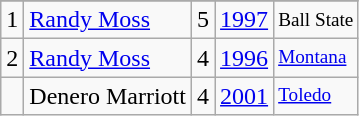<table class="wikitable">
<tr>
</tr>
<tr>
<td>1</td>
<td><a href='#'>Randy Moss</a></td>
<td>5</td>
<td><a href='#'>1997</a></td>
<td style="font-size:80%;">Ball State</td>
</tr>
<tr>
<td>2</td>
<td><a href='#'>Randy Moss</a></td>
<td>4</td>
<td><a href='#'>1996</a></td>
<td style="font-size:80%;"><a href='#'>Montana</a></td>
</tr>
<tr>
<td></td>
<td>Denero Marriott</td>
<td>4</td>
<td><a href='#'>2001</a></td>
<td style="font-size:80%;"><a href='#'>Toledo</a></td>
</tr>
</table>
